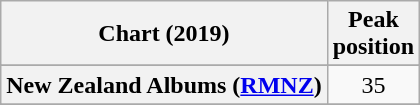<table class="wikitable sortable plainrowheaders" style="text-align:center">
<tr>
<th scope="col">Chart (2019)</th>
<th scope="col">Peak<br>position</th>
</tr>
<tr>
</tr>
<tr>
</tr>
<tr>
</tr>
<tr>
</tr>
<tr>
</tr>
<tr>
</tr>
<tr>
</tr>
<tr>
</tr>
<tr>
<th scope="row">New Zealand Albums (<a href='#'>RMNZ</a>)</th>
<td>35</td>
</tr>
<tr>
</tr>
<tr>
</tr>
<tr>
</tr>
<tr>
</tr>
<tr>
</tr>
</table>
